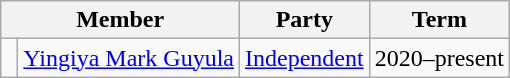<table class="wikitable">
<tr>
<th colspan="2">Member</th>
<th>Party</th>
<th>Term</th>
</tr>
<tr>
<td> </td>
<td><a href='#'>Yingiya Mark Guyula</a></td>
<td><a href='#'>Independent</a></td>
<td>2020–present</td>
</tr>
</table>
